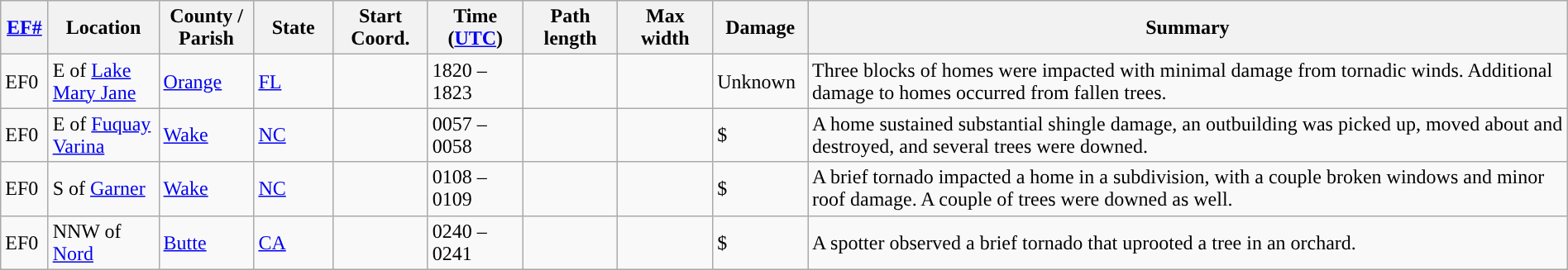<table class="wikitable sortable" style="width:100%;">
<tr>
<th scope="col" width="3%" align="center"><a href='#'>EF#</a></th>
<th scope="col" width="7%" align="center" class="unsortable">Location</th>
<th scope="col" width="6%" align="center" class="unsortable">County / Parish</th>
<th scope="col" width="5%" align="center">State</th>
<th scope="col" width="6%" align="center">Start Coord.</th>
<th scope="col" width="6%" align="center">Time (<a href='#'>UTC</a>)</th>
<th scope="col" width="6%" align="center">Path length</th>
<th scope="col" width="6%" align="center">Max width</th>
<th scope="col" width="6%" align="center">Damage</th>
<th scope="col" width="48%" class="unsortable" align="center">Summary</th>
</tr>
<tr>
<td>EF0</td>
<td>E of <a href='#'>Lake Mary Jane</a></td>
<td><a href='#'>Orange</a></td>
<td><a href='#'>FL</a></td>
<td></td>
<td>1820 – 1823</td>
<td></td>
<td></td>
<td>Unknown</td>
<td>Three blocks of homes were impacted with minimal damage from tornadic winds. Additional damage to homes occurred from fallen trees.</td>
</tr>
<tr>
<td>EF0</td>
<td>E of <a href='#'>Fuquay Varina</a></td>
<td><a href='#'>Wake</a></td>
<td><a href='#'>NC</a></td>
<td></td>
<td>0057 – 0058</td>
<td></td>
<td></td>
<td>$</td>
<td>A home sustained substantial shingle damage, an outbuilding was picked up, moved about  and destroyed, and several trees were downed.</td>
</tr>
<tr>
<td>EF0</td>
<td>S of <a href='#'>Garner</a></td>
<td><a href='#'>Wake</a></td>
<td><a href='#'>NC</a></td>
<td></td>
<td>0108 – 0109</td>
<td></td>
<td></td>
<td>$</td>
<td>A brief tornado impacted a home in a subdivision, with a couple broken windows and minor roof damage. A couple of trees were downed as well.</td>
</tr>
<tr>
<td>EF0</td>
<td>NNW of <a href='#'>Nord</a></td>
<td><a href='#'>Butte</a></td>
<td><a href='#'>CA</a></td>
<td></td>
<td>0240 – 0241</td>
<td></td>
<td></td>
<td>$</td>
<td>A spotter observed a brief tornado that uprooted a tree in an orchard.</td>
</tr>
</table>
